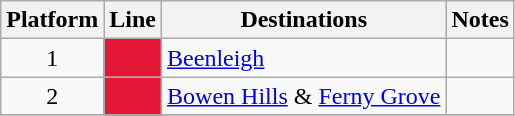<table class="wikitable" style="float: none; margin: 0.5em; ">
<tr>
<th>Platform</th>
<th>Line</th>
<th>Destinations</th>
<th>Notes</th>
</tr>
<tr>
<td rowspan=1 style="text-align:center;">1</td>
<td style="background:#E31836"><a href='#'></a></td>
<td><a href='#'>Beenleigh</a></td>
<td></td>
</tr>
<tr>
<td rowspan=1 style="text-align:center;">2</td>
<td style="background:#E31836"><a href='#'></a></td>
<td><a href='#'>Bowen Hills</a> & <a href='#'>Ferny Grove</a></td>
<td></td>
</tr>
<tr>
</tr>
</table>
